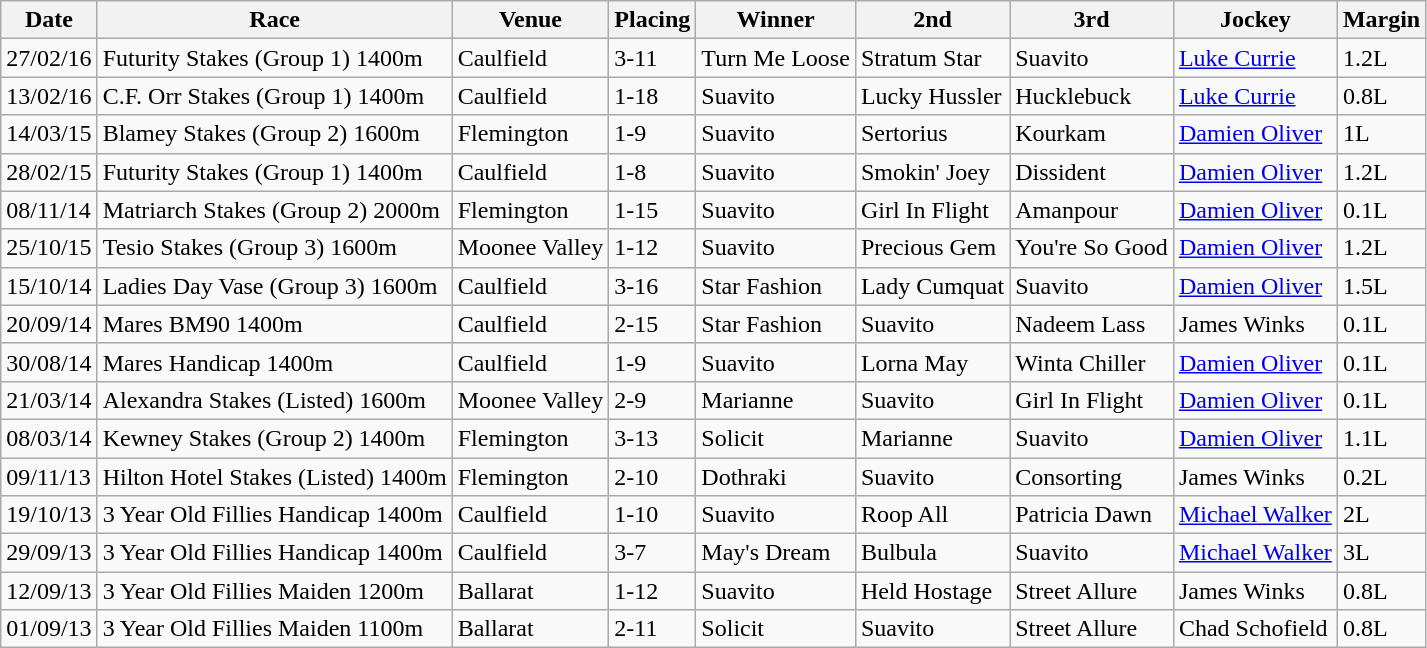<table class="wikitable">
<tr>
<th>Date</th>
<th>Race</th>
<th>Venue</th>
<th>Placing</th>
<th>Winner</th>
<th>2nd</th>
<th>3rd</th>
<th>Jockey</th>
<th>Margin</th>
</tr>
<tr>
<td>27/02/16</td>
<td>Futurity Stakes (Group 1) 1400m</td>
<td>Caulfield</td>
<td>3-11</td>
<td>Turn Me Loose</td>
<td>Stratum Star</td>
<td>Suavito</td>
<td><a href='#'>Luke Currie</a></td>
<td>1.2L</td>
</tr>
<tr>
<td>13/02/16</td>
<td>C.F. Orr Stakes (Group 1) 1400m</td>
<td>Caulfield</td>
<td>1-18</td>
<td>Suavito</td>
<td>Lucky Hussler</td>
<td>Hucklebuck</td>
<td><a href='#'>Luke Currie</a></td>
<td>0.8L</td>
</tr>
<tr>
<td>14/03/15</td>
<td>Blamey Stakes (Group 2) 1600m</td>
<td>Flemington</td>
<td>1-9</td>
<td>Suavito</td>
<td>Sertorius</td>
<td>Kourkam</td>
<td><a href='#'>Damien Oliver</a></td>
<td>1L</td>
</tr>
<tr>
<td>28/02/15</td>
<td>Futurity Stakes (Group 1) 1400m</td>
<td>Caulfield</td>
<td>1-8</td>
<td>Suavito</td>
<td>Smokin' Joey</td>
<td>Dissident</td>
<td><a href='#'>Damien Oliver</a></td>
<td>1.2L</td>
</tr>
<tr>
<td>08/11/14</td>
<td>Matriarch Stakes (Group 2) 2000m</td>
<td>Flemington</td>
<td>1-15</td>
<td>Suavito</td>
<td>Girl In Flight</td>
<td>Amanpour</td>
<td><a href='#'>Damien Oliver</a></td>
<td>0.1L</td>
</tr>
<tr>
<td>25/10/15</td>
<td>Tesio Stakes (Group 3) 1600m</td>
<td>Moonee Valley</td>
<td>1-12</td>
<td>Suavito</td>
<td>Precious Gem</td>
<td>You're So Good</td>
<td><a href='#'>Damien Oliver</a></td>
<td>1.2L</td>
</tr>
<tr>
<td>15/10/14</td>
<td>Ladies Day Vase (Group 3) 1600m</td>
<td>Caulfield</td>
<td>3-16</td>
<td>Star Fashion</td>
<td>Lady Cumquat</td>
<td>Suavito</td>
<td><a href='#'>Damien Oliver</a></td>
<td>1.5L</td>
</tr>
<tr>
<td>20/09/14</td>
<td>Mares BM90 1400m</td>
<td>Caulfield</td>
<td>2-15</td>
<td>Star Fashion</td>
<td>Suavito</td>
<td>Nadeem Lass</td>
<td>James Winks</td>
<td>0.1L</td>
</tr>
<tr>
<td>30/08/14</td>
<td>Mares Handicap 1400m</td>
<td>Caulfield</td>
<td>1-9</td>
<td>Suavito</td>
<td>Lorna May</td>
<td>Winta Chiller</td>
<td><a href='#'>Damien Oliver</a></td>
<td>0.1L</td>
</tr>
<tr>
<td>21/03/14</td>
<td>Alexandra Stakes (Listed) 1600m</td>
<td>Moonee Valley</td>
<td>2-9</td>
<td>Marianne</td>
<td>Suavito</td>
<td>Girl In Flight</td>
<td><a href='#'>Damien Oliver</a></td>
<td>0.1L</td>
</tr>
<tr>
<td>08/03/14</td>
<td>Kewney Stakes (Group 2) 1400m</td>
<td>Flemington</td>
<td>3-13</td>
<td>Solicit</td>
<td>Marianne</td>
<td>Suavito</td>
<td><a href='#'>Damien Oliver</a></td>
<td>1.1L</td>
</tr>
<tr>
<td>09/11/13</td>
<td>Hilton Hotel Stakes (Listed) 1400m</td>
<td>Flemington</td>
<td>2-10</td>
<td>Dothraki</td>
<td>Suavito</td>
<td>Consorting</td>
<td>James Winks</td>
<td>0.2L</td>
</tr>
<tr>
<td>19/10/13</td>
<td>3 Year Old Fillies Handicap 1400m</td>
<td>Caulfield</td>
<td>1-10</td>
<td>Suavito</td>
<td>Roop All</td>
<td>Patricia Dawn</td>
<td><a href='#'> Michael Walker</a></td>
<td>2L</td>
</tr>
<tr>
<td>29/09/13</td>
<td>3 Year Old Fillies Handicap 1400m</td>
<td>Caulfield</td>
<td>3-7</td>
<td>May's Dream</td>
<td>Bulbula</td>
<td>Suavito</td>
<td><a href='#'> Michael Walker</a></td>
<td>3L</td>
</tr>
<tr>
<td>12/09/13</td>
<td>3 Year Old Fillies Maiden 1200m</td>
<td>Ballarat</td>
<td>1-12</td>
<td>Suavito</td>
<td>Held Hostage</td>
<td>Street Allure</td>
<td>James Winks</td>
<td>0.8L</td>
</tr>
<tr>
<td>01/09/13</td>
<td>3 Year Old Fillies Maiden 1100m</td>
<td>Ballarat</td>
<td>2-11</td>
<td>Solicit</td>
<td>Suavito</td>
<td>Street Allure</td>
<td>Chad Schofield</td>
<td>0.8L</td>
</tr>
</table>
